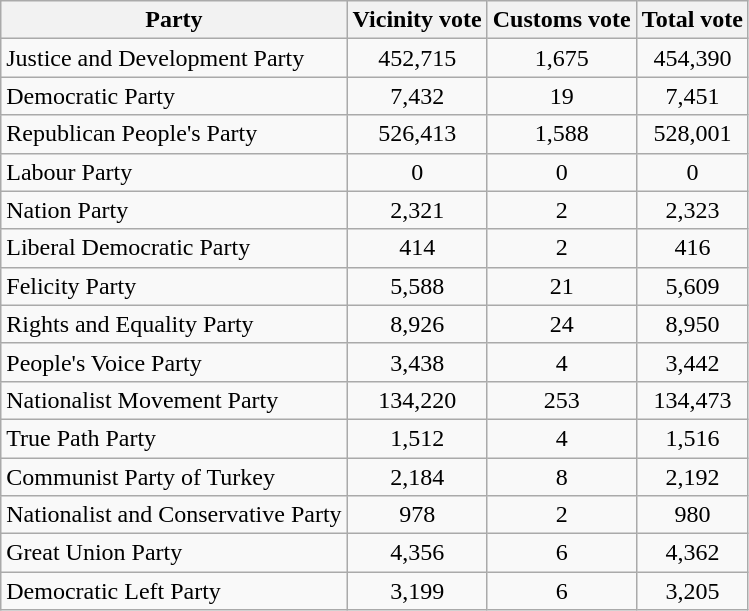<table class="wikitable sortable">
<tr>
<th style="text-align:center;">Party</th>
<th style="text-align:center;">Vicinity vote</th>
<th style="text-align:center;">Customs vote</th>
<th style="text-align:center;">Total vote</th>
</tr>
<tr>
<td>Justice and Development Party</td>
<td style="text-align:center;">452,715</td>
<td style="text-align:center;">1,675</td>
<td style="text-align:center;">454,390</td>
</tr>
<tr>
<td>Democratic Party</td>
<td style="text-align:center;">7,432</td>
<td style="text-align:center;">19</td>
<td style="text-align:center;">7,451</td>
</tr>
<tr>
<td>Republican People's Party</td>
<td style="text-align:center;">526,413</td>
<td style="text-align:center;">1,588</td>
<td style="text-align:center;">528,001</td>
</tr>
<tr>
<td>Labour Party</td>
<td style="text-align:center;">0</td>
<td style="text-align:center;">0</td>
<td style="text-align:center;">0</td>
</tr>
<tr>
<td>Nation Party</td>
<td style="text-align:center;">2,321</td>
<td style="text-align:center;">2</td>
<td style="text-align:center;">2,323</td>
</tr>
<tr>
<td>Liberal Democratic Party</td>
<td style="text-align:center;">414</td>
<td style="text-align:center;">2</td>
<td style="text-align:center;">416</td>
</tr>
<tr>
<td>Felicity Party</td>
<td style="text-align:center;">5,588</td>
<td style="text-align:center;">21</td>
<td style="text-align:center;">5,609</td>
</tr>
<tr>
<td>Rights and Equality Party</td>
<td style="text-align:center;">8,926</td>
<td style="text-align:center;">24</td>
<td style="text-align:center;">8,950</td>
</tr>
<tr>
<td>People's Voice Party</td>
<td style="text-align:center;">3,438</td>
<td style="text-align:center;">4</td>
<td style="text-align:center;">3,442</td>
</tr>
<tr>
<td>Nationalist Movement Party</td>
<td style="text-align:center;">134,220</td>
<td style="text-align:center;">253</td>
<td style="text-align:center;">134,473</td>
</tr>
<tr>
<td>True Path Party</td>
<td style="text-align:center;">1,512</td>
<td style="text-align:center;">4</td>
<td style="text-align:center;">1,516</td>
</tr>
<tr>
<td>Communist Party of Turkey</td>
<td style="text-align:center;">2,184</td>
<td style="text-align:center;">8</td>
<td style="text-align:center;">2,192</td>
</tr>
<tr>
<td>Nationalist and Conservative Party</td>
<td style="text-align:center;">978</td>
<td style="text-align:center;">2</td>
<td style="text-align:center;">980</td>
</tr>
<tr>
<td>Great Union Party</td>
<td style="text-align:center;">4,356</td>
<td style="text-align:center;">6</td>
<td style="text-align:center;">4,362</td>
</tr>
<tr>
<td>Democratic Left Party</td>
<td style="text-align:center;">3,199</td>
<td style="text-align:center;">6</td>
<td style="text-align:center;">3,205</td>
</tr>
</table>
